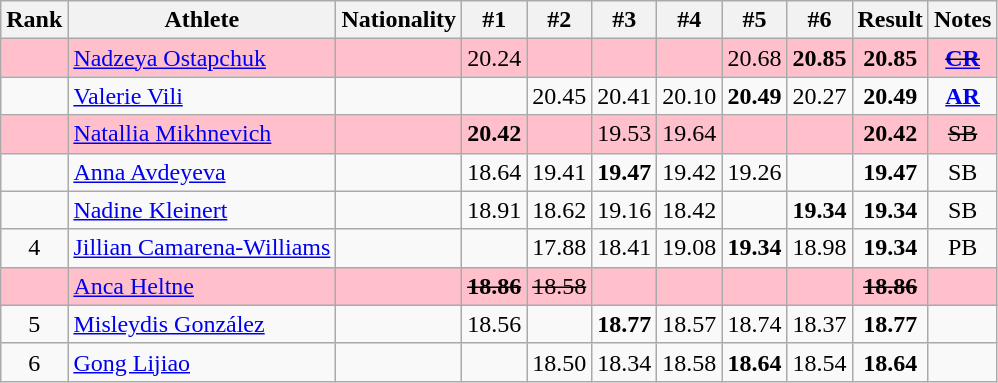<table class="wikitable sortable" style="text-align:center">
<tr>
<th>Rank</th>
<th>Athlete</th>
<th>Nationality</th>
<th>#1</th>
<th>#2</th>
<th>#3</th>
<th>#4</th>
<th>#5</th>
<th>#6</th>
<th>Result</th>
<th>Notes</th>
</tr>
<tr bgcolor=pink>
<td></td>
<td align=left><a href='#'>Nadzeya Ostapchuk</a></td>
<td align=left></td>
<td>20.24</td>
<td></td>
<td></td>
<td></td>
<td>20.68</td>
<td><strong>20.85</strong></td>
<td><strong>20.85</strong></td>
<td><s><strong><a href='#'>CR</a></strong></s></td>
</tr>
<tr>
<td></td>
<td align=left><a href='#'>Valerie Vili</a></td>
<td align=left></td>
<td></td>
<td>20.45</td>
<td>20.41</td>
<td>20.10</td>
<td><strong>20.49</strong></td>
<td>20.27</td>
<td><strong>20.49</strong></td>
<td><strong><a href='#'>AR</a></strong></td>
</tr>
<tr bgcolor=pink>
<td></td>
<td align=left><a href='#'>Natallia Mikhnevich</a></td>
<td align=left></td>
<td><strong>20.42</strong></td>
<td></td>
<td>19.53</td>
<td>19.64</td>
<td></td>
<td></td>
<td><strong>20.42</strong></td>
<td><s>SB</s></td>
</tr>
<tr>
<td></td>
<td align=left><a href='#'>Anna Avdeyeva</a></td>
<td align=left></td>
<td>18.64</td>
<td>19.41</td>
<td><strong>19.47</strong></td>
<td>19.42</td>
<td>19.26</td>
<td></td>
<td><strong>19.47</strong></td>
<td>SB</td>
</tr>
<tr>
<td></td>
<td align=left><a href='#'>Nadine Kleinert</a></td>
<td align=left></td>
<td>18.91</td>
<td>18.62</td>
<td>19.16</td>
<td>18.42</td>
<td></td>
<td><strong>19.34</strong></td>
<td><strong>19.34</strong></td>
<td>SB</td>
</tr>
<tr>
<td>4</td>
<td align=left><a href='#'>Jillian Camarena-Williams</a></td>
<td align=left></td>
<td></td>
<td>17.88</td>
<td>18.41</td>
<td>19.08</td>
<td><strong>19.34</strong></td>
<td>18.98</td>
<td><strong>19.34</strong></td>
<td>PB</td>
</tr>
<tr bgcolor=pink>
<td></td>
<td align=left><a href='#'>Anca Heltne</a></td>
<td align=left></td>
<td><s><strong>18.86</strong> </s></td>
<td><s>18.58 </s></td>
<td></td>
<td></td>
<td></td>
<td></td>
<td><s><strong>18.86</strong> </s></td>
<td></td>
</tr>
<tr>
<td>5</td>
<td align=left><a href='#'>Misleydis González</a></td>
<td align=left></td>
<td>18.56</td>
<td></td>
<td><strong>18.77</strong></td>
<td>18.57</td>
<td>18.74</td>
<td>18.37</td>
<td><strong>18.77</strong></td>
<td></td>
</tr>
<tr>
<td>6</td>
<td align=left><a href='#'>Gong Lijiao</a></td>
<td align=left></td>
<td></td>
<td>18.50</td>
<td>18.34</td>
<td>18.58</td>
<td><strong>18.64</strong></td>
<td>18.54</td>
<td><strong>18.64</strong></td>
<td></td>
</tr>
</table>
